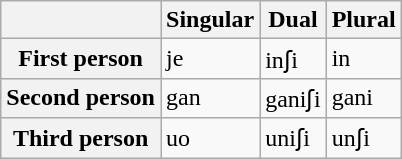<table class="wikitable">
<tr>
<th></th>
<th>Singular</th>
<th>Dual</th>
<th>Plural</th>
</tr>
<tr>
<th><strong>First person</strong></th>
<td>je</td>
<td>inʃi</td>
<td>in</td>
</tr>
<tr>
<th><strong>Second person</strong></th>
<td>gan</td>
<td>ganiʃi</td>
<td>gani</td>
</tr>
<tr>
<th><strong>Third person</strong></th>
<td>uo</td>
<td>uniʃi</td>
<td>unʃi</td>
</tr>
</table>
